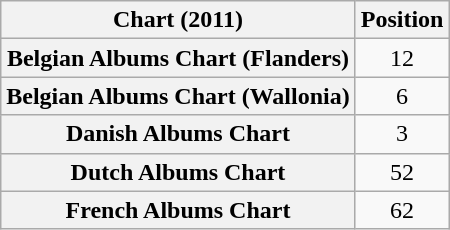<table class="wikitable plainrowheaders" style="text-align:center">
<tr>
<th>Chart (2011)</th>
<th>Position</th>
</tr>
<tr>
<th scope="row">Belgian Albums Chart (Flanders)</th>
<td>12</td>
</tr>
<tr>
<th scope="row">Belgian Albums Chart (Wallonia)</th>
<td>6</td>
</tr>
<tr>
<th scope="row">Danish Albums Chart</th>
<td>3</td>
</tr>
<tr>
<th scope="row">Dutch Albums Chart</th>
<td>52</td>
</tr>
<tr>
<th scope="row">French Albums Chart</th>
<td>62</td>
</tr>
</table>
